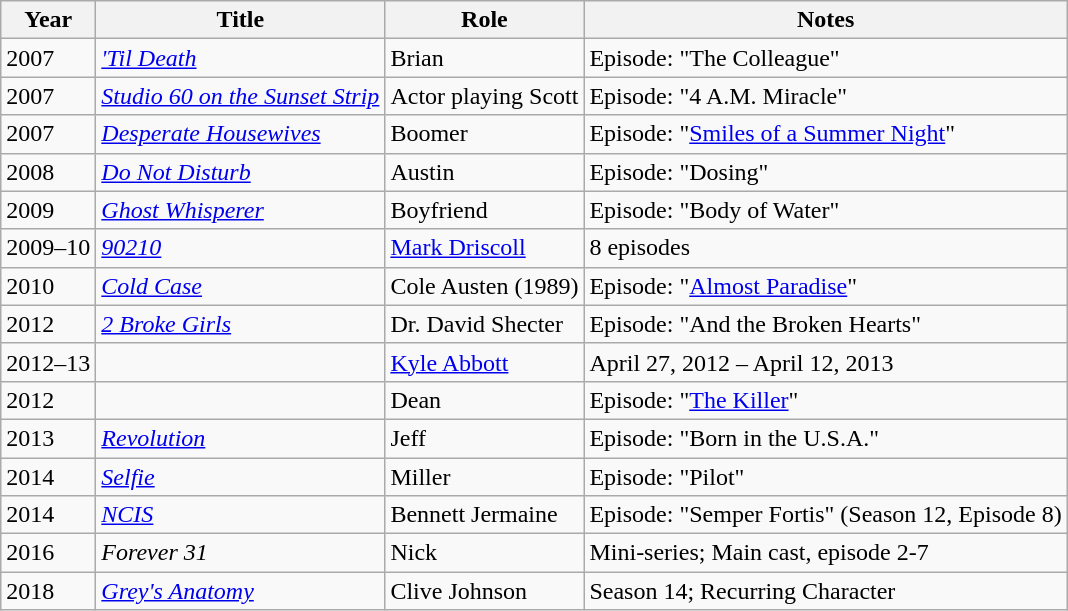<table class="wikitable sortable">
<tr>
<th>Year</th>
<th>Title</th>
<th>Role</th>
<th class="unsortable">Notes</th>
</tr>
<tr>
<td>2007</td>
<td><em><a href='#'>'Til Death</a></em></td>
<td>Brian</td>
<td>Episode: "The Colleague"</td>
</tr>
<tr>
<td>2007</td>
<td><em><a href='#'>Studio 60 on the Sunset Strip</a></em></td>
<td>Actor playing Scott</td>
<td>Episode: "4 A.M. Miracle"</td>
</tr>
<tr>
<td>2007</td>
<td><em><a href='#'>Desperate Housewives</a></em></td>
<td>Boomer</td>
<td>Episode: "<a href='#'>Smiles of a Summer Night</a>"</td>
</tr>
<tr>
<td>2008</td>
<td><em><a href='#'>Do Not Disturb</a></em></td>
<td>Austin</td>
<td>Episode: "Dosing"</td>
</tr>
<tr>
<td>2009</td>
<td><em><a href='#'>Ghost Whisperer</a></em></td>
<td>Boyfriend</td>
<td>Episode: "Body of Water"</td>
</tr>
<tr>
<td>2009–10</td>
<td><em><a href='#'>90210</a></em></td>
<td><a href='#'>Mark Driscoll</a></td>
<td>8 episodes</td>
</tr>
<tr>
<td>2010</td>
<td><em><a href='#'>Cold Case</a></em></td>
<td>Cole Austen (1989)</td>
<td>Episode: "<a href='#'>Almost Paradise</a>"</td>
</tr>
<tr>
<td>2012</td>
<td><em><a href='#'>2 Broke Girls</a></em></td>
<td>Dr. David Shecter</td>
<td>Episode: "And the Broken Hearts"</td>
</tr>
<tr>
<td>2012–13</td>
<td><em></em></td>
<td><a href='#'>Kyle Abbott</a></td>
<td>April 27, 2012 – April 12, 2013</td>
</tr>
<tr>
<td>2012</td>
<td><em></em></td>
<td>Dean</td>
<td>Episode: "<a href='#'>The Killer</a>"</td>
</tr>
<tr>
<td>2013</td>
<td><em><a href='#'>Revolution</a></em></td>
<td>Jeff</td>
<td>Episode: "Born in the U.S.A."</td>
</tr>
<tr>
<td>2014</td>
<td><em><a href='#'>Selfie</a></em></td>
<td>Miller</td>
<td>Episode: "Pilot"</td>
</tr>
<tr>
<td>2014</td>
<td><em><a href='#'>NCIS</a></em></td>
<td>Bennett Jermaine</td>
<td>Episode: "Semper Fortis" (Season 12, Episode 8)</td>
</tr>
<tr>
<td>2016</td>
<td><em>Forever 31</em></td>
<td>Nick</td>
<td>Mini-series; Main cast, episode 2-7</td>
</tr>
<tr>
<td>2018</td>
<td><em><a href='#'>Grey's Anatomy</a></em></td>
<td>Clive Johnson</td>
<td>Season 14; Recurring Character</td>
</tr>
</table>
